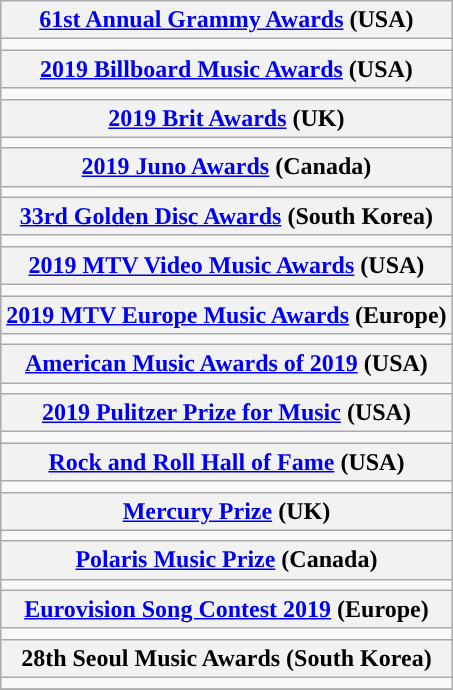<table class="wikitable">
<tr>
<th><a href='#'>61st Annual Grammy Awards</a> (USA)</th>
</tr>
<tr>
<td></td>
</tr>
<tr>
<th><a href='#'>2019 Billboard Music Awards</a> (USA)</th>
</tr>
<tr>
<td></td>
</tr>
<tr>
<th><a href='#'>2019 Brit Awards</a> (UK)</th>
</tr>
<tr>
<td></td>
</tr>
<tr>
<th><a href='#'>2019 Juno Awards</a> (Canada)</th>
</tr>
<tr>
<td></td>
</tr>
<tr>
<th><a href='#'>33rd Golden Disc Awards</a> (South Korea)</th>
</tr>
<tr>
<td></td>
</tr>
<tr>
<th><a href='#'>2019 MTV Video Music Awards</a> (USA)</th>
</tr>
<tr>
<td></td>
</tr>
<tr>
<th><a href='#'>2019 MTV Europe Music Awards</a> (Europe)</th>
</tr>
<tr>
<td></td>
</tr>
<tr>
<th><a href='#'>American Music Awards of 2019</a> (USA)</th>
</tr>
<tr>
<td></td>
</tr>
<tr>
<th><a href='#'>2019 Pulitzer Prize for Music</a> (USA)</th>
</tr>
<tr>
<td></td>
</tr>
<tr>
<th><a href='#'>Rock and Roll Hall of Fame</a> (USA)</th>
</tr>
<tr>
<td></td>
</tr>
<tr>
<th><a href='#'>Mercury Prize</a> (UK)</th>
</tr>
<tr>
<td></td>
</tr>
<tr>
<th><a href='#'>Polaris Music Prize</a> (Canada)</th>
</tr>
<tr>
<td></td>
</tr>
<tr>
<th><a href='#'>Eurovision Song Contest 2019</a> (Europe)</th>
</tr>
<tr>
<td></td>
</tr>
<tr>
<th>28th Seoul Music Awards (South Korea)</th>
</tr>
<tr>
<td></td>
</tr>
<tr>
</tr>
</table>
